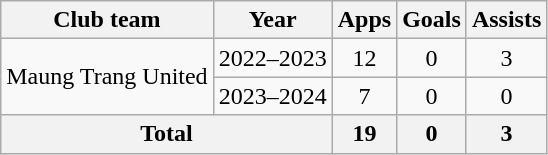<table class=wikitable style="text-align: center;">
<tr>
<th>Club team</th>
<th>Year</th>
<th>Apps</th>
<th>Goals</th>
<th>Assists</th>
</tr>
<tr>
<td rowspan=2>Maung Trang United</td>
<td>2022–2023</td>
<td>12</td>
<td>0</td>
<td>3</td>
</tr>
<tr>
<td>2023–2024</td>
<td>7</td>
<td>0</td>
<td>0</td>
</tr>
<tr>
<th colspan=2>Total</th>
<th>19</th>
<th>0</th>
<th>3</th>
</tr>
</table>
